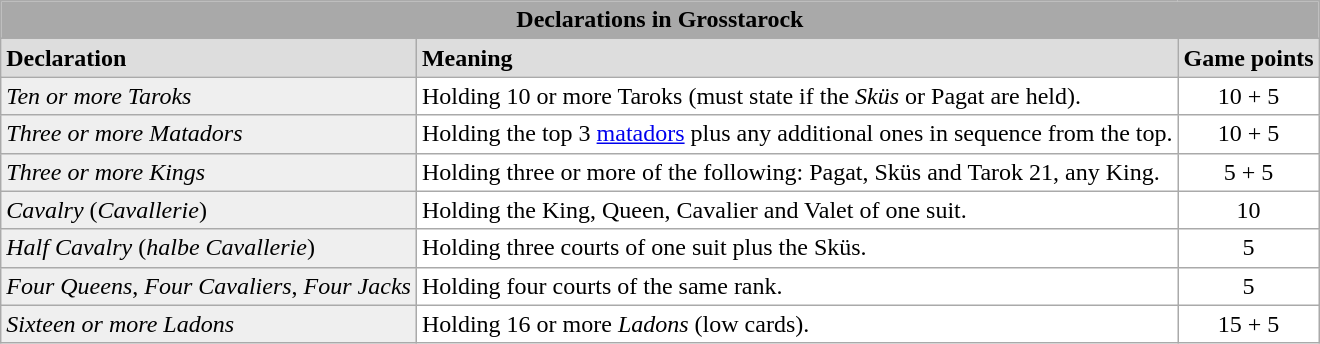<table class="wikitable" align="float:left"  style="background-color:white">
<tr style="background-color:#A9A9A9">
<td colspan="3" align="center"><strong>Declarations in Grosstarock</strong></td>
</tr>
<tr style="background: #DDDDDD;">
<td><strong>Declaration</strong></td>
<td><strong>Meaning</strong></td>
<td><strong>Game points</strong></td>
</tr>
<tr>
<td style="background:#efefef;"><em>Ten or more Taroks</em></td>
<td>Holding 10 or more Taroks (must state if the <em>Sküs</em> or Pagat are held).</td>
<td align="center">10 + 5</td>
</tr>
<tr>
<td style="background:#efefef;"><em>Three or more Matadors</em></td>
<td>Holding the top 3 <a href='#'>matadors</a> plus any additional ones in sequence from the top.</td>
<td align="center">10 + 5</td>
</tr>
<tr>
<td style="background:#efefef;"><em>Three or more Kings</em></td>
<td>Holding three or more of the following: Pagat, Sküs and Tarok 21, any King.</td>
<td align="center">5 + 5</td>
</tr>
<tr>
<td style="background:#efefef;"><em>Cavalry</em> (<em>Cavallerie</em>)</td>
<td>Holding the King, Queen, Cavalier and Valet of one suit.</td>
<td align="center">10</td>
</tr>
<tr>
<td style="background:#efefef;"><em>Half Cavalry</em> (<em>halbe Cavallerie</em>)</td>
<td>Holding three courts of one suit plus the Sküs.</td>
<td align="center">5</td>
</tr>
<tr>
<td style="background:#efefef;"><em>Four Queens</em>, <em>Four Cavaliers</em>, <em>Four Jacks</em></td>
<td>Holding four courts of the same rank.</td>
<td align="center">5</td>
</tr>
<tr>
<td style="background:#efefef;"><em>Sixteen or more Ladons</em></td>
<td>Holding 16 or more <em>Ladons</em> (low cards).</td>
<td align="center">15 + 5</td>
</tr>
</table>
